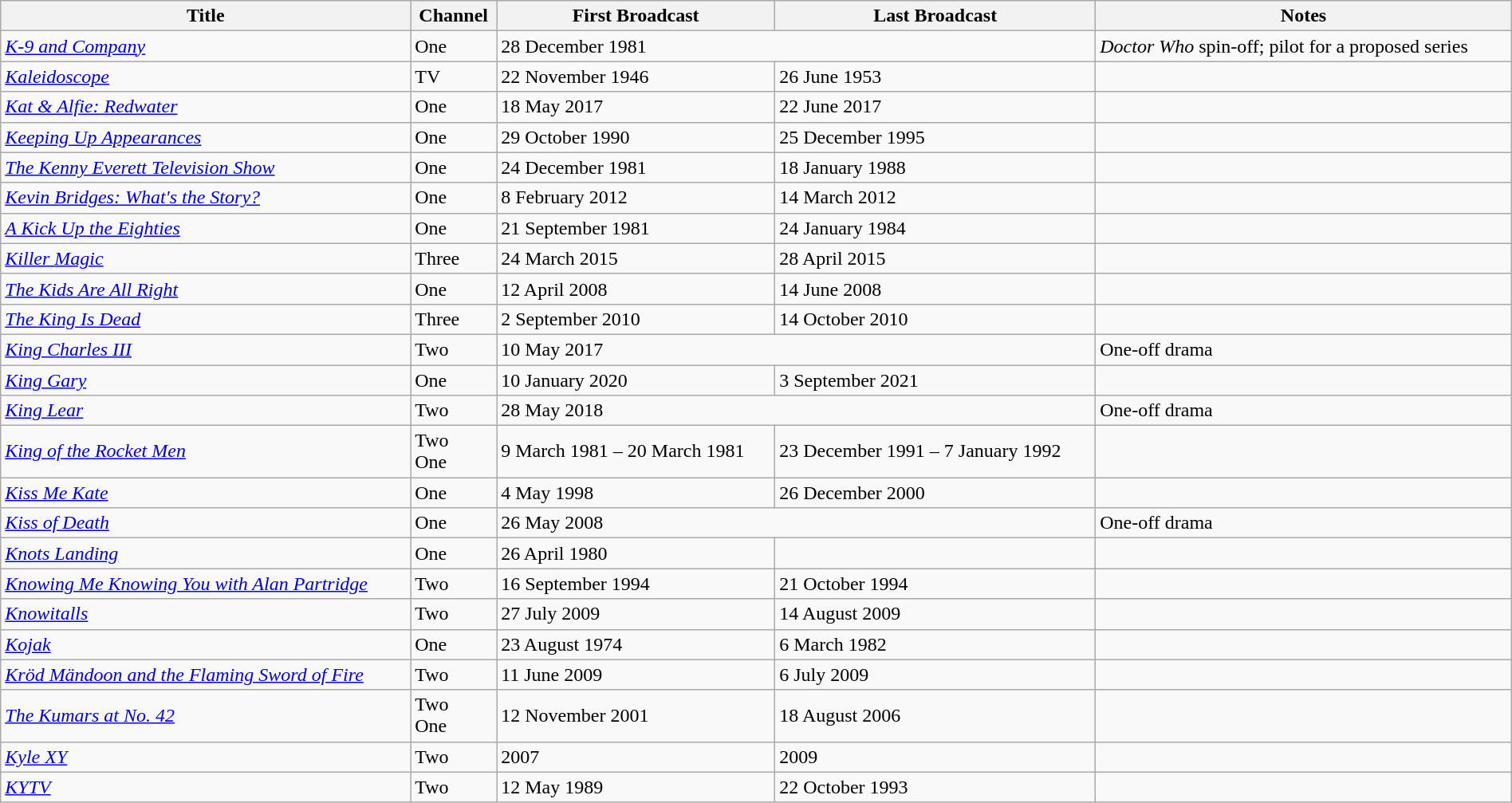<table class="wikitable plainrowheaders sortable" style="width:100%;">
<tr>
<th scope=col>Title</th>
<th scope=col>Channel</th>
<th scope=col>First Broadcast</th>
<th scope=col>Last Broadcast</th>
<th scope=col>Notes</th>
</tr>
<tr>
<td><em><a href='#'>K-9 and Company</a></em></td>
<td>One</td>
<td colspan="2">28 December 1981</td>
<td><em>Doctor Who</em> spin-off; pilot for a proposed series</td>
</tr>
<tr>
<td><em><a href='#'>Kaleidoscope</a></em></td>
<td>TV</td>
<td>22 November 1946</td>
<td>26 June 1953</td>
<td></td>
</tr>
<tr>
<td><em><a href='#'>Kat & Alfie: Redwater</a></em></td>
<td>One</td>
<td>18 May 2017</td>
<td>22 June 2017</td>
<td></td>
</tr>
<tr>
<td><em><a href='#'>Keeping Up Appearances</a></em></td>
<td>One</td>
<td>29 October 1990</td>
<td>25 December 1995</td>
<td></td>
</tr>
<tr>
<td><em><a href='#'>The Kenny Everett Television Show</a></em></td>
<td>One</td>
<td>24 December 1981</td>
<td>18 January 1988</td>
<td></td>
</tr>
<tr>
<td><em><a href='#'>Kevin Bridges: What's the Story?</a></em></td>
<td>One</td>
<td>8 February 2012</td>
<td>14 March 2012</td>
<td></td>
</tr>
<tr>
<td><em><a href='#'>A Kick Up the Eighties</a></em></td>
<td>One</td>
<td>21 September 1981</td>
<td>24 January 1984</td>
<td></td>
</tr>
<tr>
<td><em><a href='#'>Killer Magic</a></em></td>
<td>Three</td>
<td>24 March 2015</td>
<td>28 April 2015</td>
<td></td>
</tr>
<tr>
<td><em><a href='#'>The Kids Are All Right</a></em></td>
<td>One</td>
<td>12 April 2008</td>
<td>14 June 2008</td>
<td></td>
</tr>
<tr>
<td><em><a href='#'>The King Is Dead</a></em></td>
<td>Three</td>
<td>2 September 2010</td>
<td>14 October 2010</td>
<td></td>
</tr>
<tr>
<td><em><a href='#'>King Charles III</a></em></td>
<td>Two</td>
<td colspan="2">10 May 2017</td>
<td>One-off drama</td>
</tr>
<tr>
<td><em><a href='#'>King Gary</a></em></td>
<td>One</td>
<td>10 January 2020</td>
<td>3 September 2021</td>
<td></td>
</tr>
<tr>
<td><em><a href='#'>King Lear</a></em></td>
<td>Two</td>
<td colspan="2">28 May 2018</td>
<td>One-off drama</td>
</tr>
<tr>
<td><em><a href='#'>King of the Rocket Men</a></em></td>
<td>Two <br> One</td>
<td>9 March 1981 – 20 March 1981</td>
<td>23 December 1991 – 7 January 1992</td>
<td></td>
</tr>
<tr>
<td><em><a href='#'>Kiss Me Kate</a></em></td>
<td>One</td>
<td>4 May 1998</td>
<td>26 December 2000</td>
<td></td>
</tr>
<tr>
<td><em><a href='#'>Kiss of Death</a></em></td>
<td>One</td>
<td colspan="2">26 May 2008</td>
<td>One-off drama</td>
</tr>
<tr>
<td><em><a href='#'>Knots Landing</a></em></td>
<td>One</td>
<td>26 April 1980</td>
<td></td>
<td></td>
</tr>
<tr>
<td><em><a href='#'>Knowing Me Knowing You with Alan Partridge</a></em></td>
<td>Two</td>
<td>16 September 1994</td>
<td>21 October 1994</td>
<td></td>
</tr>
<tr>
<td><em><a href='#'>Knowitalls</a></em></td>
<td>Two</td>
<td>27 July 2009</td>
<td>14 August 2009</td>
<td></td>
</tr>
<tr>
<td><em><a href='#'>Kojak</a></em></td>
<td>One</td>
<td>23 August 1974</td>
<td>6 March 1982</td>
<td></td>
</tr>
<tr>
<td><em><a href='#'>Kröd Mändoon and the Flaming Sword of Fire</a></em></td>
<td>Two</td>
<td>11 June 2009</td>
<td>6 July 2009</td>
<td></td>
</tr>
<tr>
<td><em><a href='#'>The Kumars at No. 42</a></em></td>
<td>Two  <br> One </td>
<td>12 November 2001</td>
<td>18 August 2006</td>
<td></td>
</tr>
<tr>
<td><em><a href='#'>Kyle XY</a></em></td>
<td>Two</td>
<td>2007</td>
<td>2009</td>
<td></td>
</tr>
<tr>
<td><em><a href='#'>KYTV</a></em></td>
<td>Two</td>
<td>12 May 1989</td>
<td>22 October 1993</td>
<td></td>
</tr>
</table>
